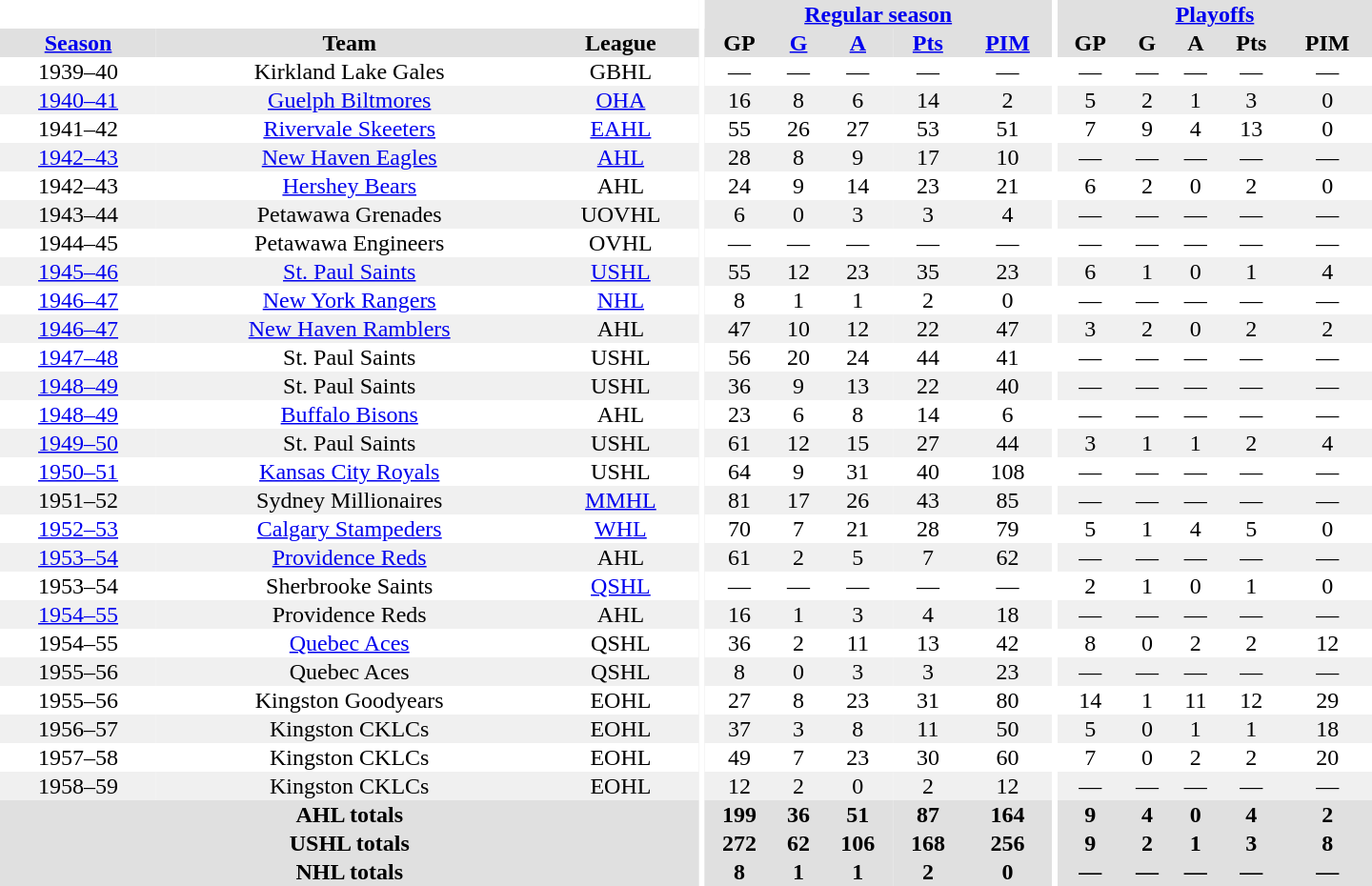<table border="0" cellpadding="1" cellspacing="0" style="text-align:center; width:60em">
<tr bgcolor="#e0e0e0">
<th colspan="3" bgcolor="#ffffff"></th>
<th rowspan="100" bgcolor="#ffffff"></th>
<th colspan="5"><a href='#'>Regular season</a></th>
<th rowspan="100" bgcolor="#ffffff"></th>
<th colspan="5"><a href='#'>Playoffs</a></th>
</tr>
<tr bgcolor="#e0e0e0">
<th><a href='#'>Season</a></th>
<th>Team</th>
<th>League</th>
<th>GP</th>
<th><a href='#'>G</a></th>
<th><a href='#'>A</a></th>
<th><a href='#'>Pts</a></th>
<th><a href='#'>PIM</a></th>
<th>GP</th>
<th>G</th>
<th>A</th>
<th>Pts</th>
<th>PIM</th>
</tr>
<tr>
<td>1939–40</td>
<td>Kirkland Lake Gales</td>
<td>GBHL</td>
<td>—</td>
<td>—</td>
<td>—</td>
<td>—</td>
<td>—</td>
<td>—</td>
<td>—</td>
<td>—</td>
<td>—</td>
<td>—</td>
</tr>
<tr bgcolor="#f0f0f0">
<td><a href='#'>1940–41</a></td>
<td><a href='#'>Guelph Biltmores</a></td>
<td><a href='#'>OHA</a></td>
<td>16</td>
<td>8</td>
<td>6</td>
<td>14</td>
<td>2</td>
<td>5</td>
<td>2</td>
<td>1</td>
<td>3</td>
<td>0</td>
</tr>
<tr>
<td>1941–42</td>
<td><a href='#'>Rivervale Skeeters</a></td>
<td><a href='#'>EAHL</a></td>
<td>55</td>
<td>26</td>
<td>27</td>
<td>53</td>
<td>51</td>
<td>7</td>
<td>9</td>
<td>4</td>
<td>13</td>
<td>0</td>
</tr>
<tr bgcolor="#f0f0f0">
<td><a href='#'>1942–43</a></td>
<td><a href='#'>New Haven Eagles</a></td>
<td><a href='#'>AHL</a></td>
<td>28</td>
<td>8</td>
<td>9</td>
<td>17</td>
<td>10</td>
<td>—</td>
<td>—</td>
<td>—</td>
<td>—</td>
<td>—</td>
</tr>
<tr>
<td>1942–43</td>
<td><a href='#'>Hershey Bears</a></td>
<td>AHL</td>
<td>24</td>
<td>9</td>
<td>14</td>
<td>23</td>
<td>21</td>
<td>6</td>
<td>2</td>
<td>0</td>
<td>2</td>
<td>0</td>
</tr>
<tr bgcolor="#f0f0f0">
<td>1943–44</td>
<td>Petawawa Grenades</td>
<td>UOVHL</td>
<td>6</td>
<td>0</td>
<td>3</td>
<td>3</td>
<td>4</td>
<td>—</td>
<td>—</td>
<td>—</td>
<td>—</td>
<td>—</td>
</tr>
<tr>
<td>1944–45</td>
<td>Petawawa Engineers</td>
<td>OVHL</td>
<td>—</td>
<td>—</td>
<td>—</td>
<td>—</td>
<td>—</td>
<td>—</td>
<td>—</td>
<td>—</td>
<td>—</td>
<td>—</td>
</tr>
<tr bgcolor="#f0f0f0">
<td><a href='#'>1945–46</a></td>
<td><a href='#'>St. Paul Saints</a></td>
<td><a href='#'>USHL</a></td>
<td>55</td>
<td>12</td>
<td>23</td>
<td>35</td>
<td>23</td>
<td>6</td>
<td>1</td>
<td>0</td>
<td>1</td>
<td>4</td>
</tr>
<tr>
<td><a href='#'>1946–47</a></td>
<td><a href='#'>New York Rangers</a></td>
<td><a href='#'>NHL</a></td>
<td>8</td>
<td>1</td>
<td>1</td>
<td>2</td>
<td>0</td>
<td>—</td>
<td>—</td>
<td>—</td>
<td>—</td>
<td>—</td>
</tr>
<tr bgcolor="#f0f0f0">
<td><a href='#'>1946–47</a></td>
<td><a href='#'>New Haven Ramblers</a></td>
<td>AHL</td>
<td>47</td>
<td>10</td>
<td>12</td>
<td>22</td>
<td>47</td>
<td>3</td>
<td>2</td>
<td>0</td>
<td>2</td>
<td>2</td>
</tr>
<tr>
<td><a href='#'>1947–48</a></td>
<td>St. Paul Saints</td>
<td>USHL</td>
<td>56</td>
<td>20</td>
<td>24</td>
<td>44</td>
<td>41</td>
<td>—</td>
<td>—</td>
<td>—</td>
<td>—</td>
<td>—</td>
</tr>
<tr bgcolor="#f0f0f0">
<td><a href='#'>1948–49</a></td>
<td>St. Paul Saints</td>
<td>USHL</td>
<td>36</td>
<td>9</td>
<td>13</td>
<td>22</td>
<td>40</td>
<td>—</td>
<td>—</td>
<td>—</td>
<td>—</td>
<td>—</td>
</tr>
<tr>
<td><a href='#'>1948–49</a></td>
<td><a href='#'>Buffalo Bisons</a></td>
<td>AHL</td>
<td>23</td>
<td>6</td>
<td>8</td>
<td>14</td>
<td>6</td>
<td>—</td>
<td>—</td>
<td>—</td>
<td>—</td>
<td>—</td>
</tr>
<tr bgcolor="#f0f0f0">
<td><a href='#'>1949–50</a></td>
<td>St. Paul Saints</td>
<td>USHL</td>
<td>61</td>
<td>12</td>
<td>15</td>
<td>27</td>
<td>44</td>
<td>3</td>
<td>1</td>
<td>1</td>
<td>2</td>
<td>4</td>
</tr>
<tr>
<td><a href='#'>1950–51</a></td>
<td><a href='#'>Kansas City Royals</a></td>
<td>USHL</td>
<td>64</td>
<td>9</td>
<td>31</td>
<td>40</td>
<td>108</td>
<td>—</td>
<td>—</td>
<td>—</td>
<td>—</td>
<td>—</td>
</tr>
<tr bgcolor="#f0f0f0">
<td>1951–52</td>
<td>Sydney Millionaires</td>
<td><a href='#'>MMHL</a></td>
<td>81</td>
<td>17</td>
<td>26</td>
<td>43</td>
<td>85</td>
<td>—</td>
<td>—</td>
<td>—</td>
<td>—</td>
<td>—</td>
</tr>
<tr>
<td><a href='#'>1952–53</a></td>
<td><a href='#'>Calgary Stampeders</a></td>
<td><a href='#'>WHL</a></td>
<td>70</td>
<td>7</td>
<td>21</td>
<td>28</td>
<td>79</td>
<td>5</td>
<td>1</td>
<td>4</td>
<td>5</td>
<td>0</td>
</tr>
<tr bgcolor="#f0f0f0">
<td><a href='#'>1953–54</a></td>
<td><a href='#'>Providence Reds</a></td>
<td>AHL</td>
<td>61</td>
<td>2</td>
<td>5</td>
<td>7</td>
<td>62</td>
<td>—</td>
<td>—</td>
<td>—</td>
<td>—</td>
<td>—</td>
</tr>
<tr>
<td>1953–54</td>
<td>Sherbrooke Saints</td>
<td><a href='#'>QSHL</a></td>
<td>—</td>
<td>—</td>
<td>—</td>
<td>—</td>
<td>—</td>
<td>2</td>
<td>1</td>
<td>0</td>
<td>1</td>
<td>0</td>
</tr>
<tr bgcolor="#f0f0f0">
<td><a href='#'>1954–55</a></td>
<td>Providence Reds</td>
<td>AHL</td>
<td>16</td>
<td>1</td>
<td>3</td>
<td>4</td>
<td>18</td>
<td>—</td>
<td>—</td>
<td>—</td>
<td>—</td>
<td>—</td>
</tr>
<tr>
<td>1954–55</td>
<td><a href='#'>Quebec Aces</a></td>
<td>QSHL</td>
<td>36</td>
<td>2</td>
<td>11</td>
<td>13</td>
<td>42</td>
<td>8</td>
<td>0</td>
<td>2</td>
<td>2</td>
<td>12</td>
</tr>
<tr bgcolor="#f0f0f0">
<td>1955–56</td>
<td>Quebec Aces</td>
<td>QSHL</td>
<td>8</td>
<td>0</td>
<td>3</td>
<td>3</td>
<td>23</td>
<td>—</td>
<td>—</td>
<td>—</td>
<td>—</td>
<td>—</td>
</tr>
<tr>
<td>1955–56</td>
<td>Kingston Goodyears</td>
<td>EOHL</td>
<td>27</td>
<td>8</td>
<td>23</td>
<td>31</td>
<td>80</td>
<td>14</td>
<td>1</td>
<td>11</td>
<td>12</td>
<td>29</td>
</tr>
<tr bgcolor="#f0f0f0">
<td>1956–57</td>
<td>Kingston CKLCs</td>
<td>EOHL</td>
<td>37</td>
<td>3</td>
<td>8</td>
<td>11</td>
<td>50</td>
<td>5</td>
<td>0</td>
<td>1</td>
<td>1</td>
<td>18</td>
</tr>
<tr>
<td>1957–58</td>
<td>Kingston CKLCs</td>
<td>EOHL</td>
<td>49</td>
<td>7</td>
<td>23</td>
<td>30</td>
<td>60</td>
<td>7</td>
<td>0</td>
<td>2</td>
<td>2</td>
<td>20</td>
</tr>
<tr bgcolor="#f0f0f0">
<td>1958–59</td>
<td>Kingston CKLCs</td>
<td>EOHL</td>
<td>12</td>
<td>2</td>
<td>0</td>
<td>2</td>
<td>12</td>
<td>—</td>
<td>—</td>
<td>—</td>
<td>—</td>
<td>—</td>
</tr>
<tr bgcolor="#e0e0e0">
<th colspan="3">AHL totals</th>
<th>199</th>
<th>36</th>
<th>51</th>
<th>87</th>
<th>164</th>
<th>9</th>
<th>4</th>
<th>0</th>
<th>4</th>
<th>2</th>
</tr>
<tr bgcolor="#e0e0e0">
<th colspan="3">USHL totals</th>
<th>272</th>
<th>62</th>
<th>106</th>
<th>168</th>
<th>256</th>
<th>9</th>
<th>2</th>
<th>1</th>
<th>3</th>
<th>8</th>
</tr>
<tr bgcolor="#e0e0e0">
<th colspan="3">NHL totals</th>
<th>8</th>
<th>1</th>
<th>1</th>
<th>2</th>
<th>0</th>
<th>—</th>
<th>—</th>
<th>—</th>
<th>—</th>
<th>—</th>
</tr>
</table>
